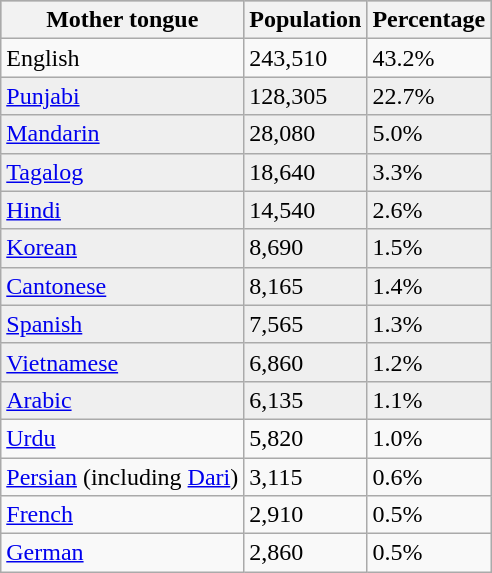<table class="wikitable">
<tr style="background:darkGrey;">
<th>Mother tongue</th>
<th>Population</th>
<th>Percentage</th>
</tr>
<tr>
<td>English</td>
<td>243,510</td>
<td>43.2%</td>
</tr>
<tr style="background:#efefef; color:black">
<td><a href='#'>Punjabi</a></td>
<td>128,305</td>
<td>22.7%</td>
</tr>
<tr style="background:#efefef; color:black">
<td><a href='#'>Mandarin</a></td>
<td>28,080</td>
<td>5.0%</td>
</tr>
<tr style="background:#efefef; color:black">
<td><a href='#'>Tagalog</a></td>
<td>18,640</td>
<td>3.3%</td>
</tr>
<tr style="background:#efefef; color:black">
<td><a href='#'>Hindi</a></td>
<td>14,540</td>
<td>2.6%</td>
</tr>
<tr style="background:#efefef; color:black">
<td><a href='#'>Korean</a></td>
<td>8,690</td>
<td>1.5%</td>
</tr>
<tr style="background:#efefef; color:black">
<td><a href='#'>Cantonese</a></td>
<td>8,165</td>
<td>1.4%</td>
</tr>
<tr style="background:#efefef; color:black">
<td><a href='#'>Spanish</a></td>
<td>7,565</td>
<td>1.3%</td>
</tr>
<tr style="background:#efefef; color:black">
<td><a href='#'>Vietnamese</a></td>
<td>6,860</td>
<td>1.2%</td>
</tr>
<tr style="background:#efefef; color:black">
<td><a href='#'>Arabic</a></td>
<td>6,135</td>
<td>1.1%</td>
</tr>
<tr>
<td><a href='#'>Urdu</a></td>
<td>5,820</td>
<td>1.0%</td>
</tr>
<tr>
<td><a href='#'>Persian</a> (including <a href='#'>Dari</a>)</td>
<td>3,115</td>
<td>0.6%</td>
</tr>
<tr>
<td><a href='#'>French</a></td>
<td>2,910</td>
<td>0.5%</td>
</tr>
<tr>
<td><a href='#'>German</a></td>
<td>2,860</td>
<td>0.5%</td>
</tr>
</table>
